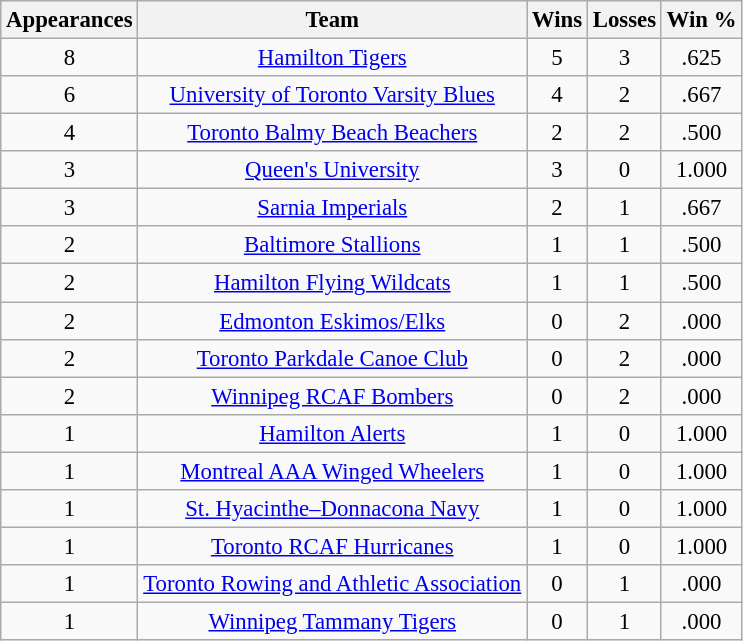<table class="wikitable sortable"  style="font-size: 95%; text-align:center">
<tr>
<th>Appearances</th>
<th>Team</th>
<th>Wins</th>
<th>Losses</th>
<th>Win %</th>
</tr>
<tr>
<td>8</td>
<td><a href='#'>Hamilton Tigers</a></td>
<td>5</td>
<td>3</td>
<td>.625</td>
</tr>
<tr>
<td>6</td>
<td><a href='#'>University of Toronto Varsity Blues</a></td>
<td>4</td>
<td>2</td>
<td>.667</td>
</tr>
<tr>
<td>4</td>
<td><a href='#'>Toronto Balmy Beach Beachers</a></td>
<td>2</td>
<td>2</td>
<td>.500</td>
</tr>
<tr>
<td>3</td>
<td><a href='#'>Queen's University</a></td>
<td>3</td>
<td>0</td>
<td>1.000</td>
</tr>
<tr>
<td>3</td>
<td><a href='#'>Sarnia Imperials</a></td>
<td>2</td>
<td>1</td>
<td>.667</td>
</tr>
<tr>
<td>2</td>
<td><a href='#'>Baltimore Stallions</a></td>
<td>1</td>
<td>1</td>
<td>.500</td>
</tr>
<tr>
<td>2</td>
<td><a href='#'>Hamilton Flying Wildcats</a></td>
<td>1</td>
<td>1</td>
<td>.500</td>
</tr>
<tr>
<td>2</td>
<td><a href='#'>Edmonton Eskimos/Elks</a></td>
<td>0</td>
<td>2</td>
<td>.000</td>
</tr>
<tr>
<td>2</td>
<td><a href='#'>Toronto Parkdale Canoe Club</a></td>
<td>0</td>
<td>2</td>
<td>.000</td>
</tr>
<tr>
<td>2</td>
<td><a href='#'>Winnipeg RCAF Bombers</a></td>
<td>0</td>
<td>2</td>
<td>.000</td>
</tr>
<tr>
<td>1</td>
<td><a href='#'>Hamilton Alerts</a></td>
<td>1</td>
<td>0</td>
<td>1.000</td>
</tr>
<tr>
<td>1</td>
<td><a href='#'>Montreal AAA Winged Wheelers</a></td>
<td>1</td>
<td>0</td>
<td>1.000</td>
</tr>
<tr>
<td>1</td>
<td><a href='#'>St. Hyacinthe–Donnacona Navy</a></td>
<td>1</td>
<td>0</td>
<td>1.000</td>
</tr>
<tr>
<td>1</td>
<td><a href='#'>Toronto RCAF Hurricanes</a></td>
<td>1</td>
<td>0</td>
<td>1.000</td>
</tr>
<tr>
<td>1</td>
<td><a href='#'>Toronto Rowing and Athletic Association</a></td>
<td>0</td>
<td>1</td>
<td>.000</td>
</tr>
<tr>
<td>1</td>
<td><a href='#'>Winnipeg Tammany Tigers</a></td>
<td>0</td>
<td>1</td>
<td>.000</td>
</tr>
</table>
